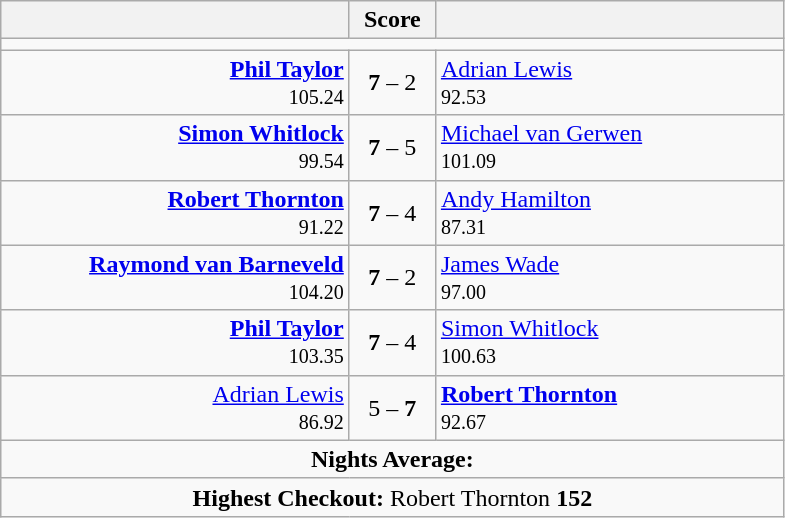<table class=wikitable style="text-align:center">
<tr>
<th width=225></th>
<th width=50>Score</th>
<th width=225></th>
</tr>
<tr align=centre>
<td colspan="3"></td>
</tr>
<tr align=left>
<td align=right><strong><a href='#'>Phil Taylor</a></strong>  <br><small><span>105.24</span></small></td>
<td align=center><strong>7</strong> – 2</td>
<td> <a href='#'>Adrian Lewis</a> <br><small><span>92.53</span></small></td>
</tr>
<tr align=left>
<td align=right><strong><a href='#'>Simon Whitlock</a></strong>  <br><small><span>99.54</span></small></td>
<td align=center><strong>7</strong> – 5</td>
<td> <a href='#'>Michael van Gerwen</a> <br><small><span>101.09</span></small></td>
</tr>
<tr align=left>
<td align=right><strong><a href='#'>Robert Thornton</a></strong>  <br><small><span>91.22</span></small></td>
<td align=center><strong>7</strong> – 4</td>
<td> <a href='#'>Andy Hamilton</a> <br><small><span>87.31</span></small></td>
</tr>
<tr align=left>
<td align=right><strong><a href='#'>Raymond van Barneveld</a></strong>  <br><small><span>104.20</span></small></td>
<td align=center><strong>7</strong> – 2</td>
<td> <a href='#'>James Wade</a> <br><span><small>97.00</small></span></td>
</tr>
<tr align=left>
<td align=right><strong><a href='#'>Phil Taylor</a></strong>  <br><small><span>103.35</span></small></td>
<td align=center><strong>7</strong> – 4</td>
<td> <a href='#'>Simon Whitlock</a> <br><small><span>100.63</span></small></td>
</tr>
<tr align=left>
<td align=right><a href='#'>Adrian Lewis</a>  <br><small><span>86.92</span></small></td>
<td align=center>5 – <strong>7</strong></td>
<td> <strong><a href='#'>Robert Thornton</a></strong> <br><small><span>92.67</span></small></td>
</tr>
<tr align=center>
<td colspan="3"><strong>Nights Average:</strong> </td>
</tr>
<tr align=center>
<td colspan="3"><strong>Highest Checkout:</strong> Robert Thornton <strong>152</strong></td>
</tr>
</table>
